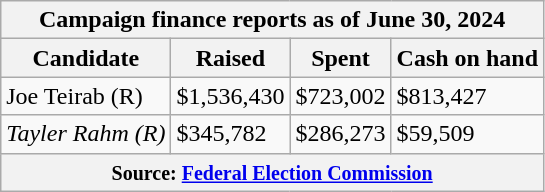<table class="wikitable sortable">
<tr>
<th colspan=4>Campaign finance reports as of June 30, 2024</th>
</tr>
<tr style="text-align:center;">
<th>Candidate</th>
<th>Raised</th>
<th>Spent</th>
<th>Cash on hand</th>
</tr>
<tr>
<td>Joe Teirab (R)</td>
<td>$1,536,430</td>
<td>$723,002</td>
<td>$813,427</td>
</tr>
<tr>
<td><em>Tayler Rahm (R)</em></td>
<td>$345,782</td>
<td>$286,273</td>
<td>$59,509</td>
</tr>
<tr>
<th colspan="4"><small>Source: <a href='#'>Federal Election Commission</a></small></th>
</tr>
</table>
